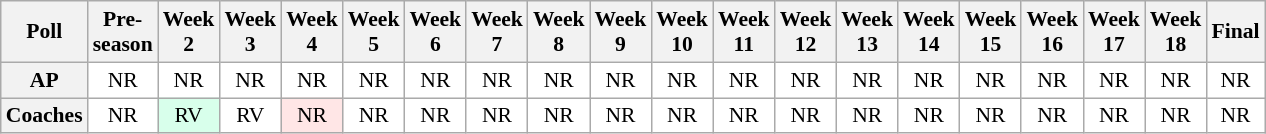<table class="wikitable" style="white-space:nowrap;font-size:90%">
<tr>
<th>Poll</th>
<th>Pre-<br>season</th>
<th>Week<br>2</th>
<th>Week<br>3</th>
<th>Week<br>4</th>
<th>Week<br>5</th>
<th>Week<br>6</th>
<th>Week<br>7</th>
<th>Week<br>8</th>
<th>Week<br>9</th>
<th>Week<br>10</th>
<th>Week<br>11</th>
<th>Week<br>12</th>
<th>Week<br>13</th>
<th>Week<br>14</th>
<th>Week<br>15</th>
<th>Week<br>16</th>
<th>Week<br>17</th>
<th>Week<br>18</th>
<th>Final</th>
</tr>
<tr style="text-align:center;">
<th>AP</th>
<td style="background:#FFFFFF;">NR</td>
<td style="background:#FFFFFF;">NR</td>
<td style="background:#FFFFFF;">NR</td>
<td style="background:#FFFFFF;">NR</td>
<td style="background:#FFFFFF;">NR</td>
<td style="background:#FFFFFF;">NR</td>
<td style="background:#FFFFFF;">NR</td>
<td style="background:#FFFFFF;">NR</td>
<td style="background:#FFFFFF;">NR</td>
<td style="background:#FFFFFF;">NR</td>
<td style="background:#FFFFFF;">NR</td>
<td style="background:#FFFFFF;">NR</td>
<td style="background:#FFFFFF;">NR</td>
<td style="background:#FFFFFF;">NR</td>
<td style="background:#FFFFFF;">NR</td>
<td style="background:#FFFFFF;">NR</td>
<td style="background:#FFFFFF;">NR</td>
<td style="background:#FFFFFF;">NR</td>
<td style="background:#FFFFFF;">NR</td>
</tr>
<tr style="text-align:center;">
<th>Coaches</th>
<td style="background:#FFFFFF;">NR</td>
<td style="background:#D8FFEB;">RV</td>
<td style="background:#FFFFFF;">RV</td>
<td style="background:#FFE6E6;">NR</td>
<td style="background:#FFFFFF;">NR</td>
<td style="background:#FFFFFF;">NR</td>
<td style="background:#FFFFFF;">NR</td>
<td style="background:#FFFFFF;">NR</td>
<td style="background:#FFFFFF;">NR</td>
<td style="background:#FFFFFF;">NR</td>
<td style="background:#FFFFFF;">NR</td>
<td style="background:#FFFFFF;">NR</td>
<td style="background:#FFFFFF;">NR</td>
<td style="background:#FFFFFF;">NR</td>
<td style="background:#FFFFFF;">NR</td>
<td style="background:#FFFFFF;">NR</td>
<td style="background:#FFFFFF;">NR</td>
<td style="background:#FFFFFF;">NR</td>
<td style="background:#FFFFFF;">NR</td>
</tr>
</table>
